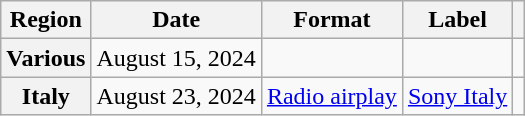<table class="wikitable plainrowheaders">
<tr>
<th scope="col">Region</th>
<th scope="col">Date</th>
<th scope="col">Format</th>
<th scope="col">Label</th>
<th scope="col"></th>
</tr>
<tr>
<th scope="row">Various</th>
<td>August 15, 2024</td>
<td></td>
<td></td>
<td style="text-align:center"></td>
</tr>
<tr>
<th scope="row">Italy</th>
<td>August 23, 2024</td>
<td><a href='#'>Radio airplay</a></td>
<td><a href='#'>Sony Italy</a></td>
<td style="text-align:center"></td>
</tr>
</table>
